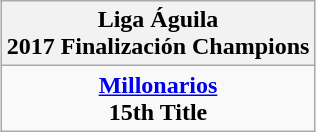<table class="wikitable" style="text-align: center; margin: 0 auto;">
<tr>
<th>Liga Águila<br>2017 Finalización Champions</th>
</tr>
<tr>
<td><strong><a href='#'>Millonarios</a></strong><br><strong>15th Title</strong></td>
</tr>
</table>
